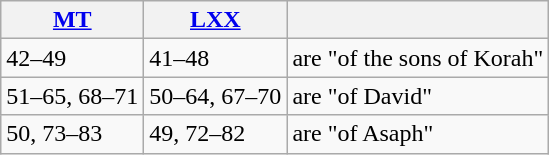<table class="wikitable">
<tr>
<th><a href='#'>MT</a></th>
<th><a href='#'>LXX</a></th>
<th></th>
</tr>
<tr>
<td>42–49</td>
<td>41–48</td>
<td>are "of the sons of Korah"</td>
</tr>
<tr>
<td>51–65, 68–71</td>
<td>50–64, 67–70</td>
<td>are "of David"</td>
</tr>
<tr>
<td>50, 73–83</td>
<td>49, 72–82</td>
<td>are "of Asaph"</td>
</tr>
</table>
